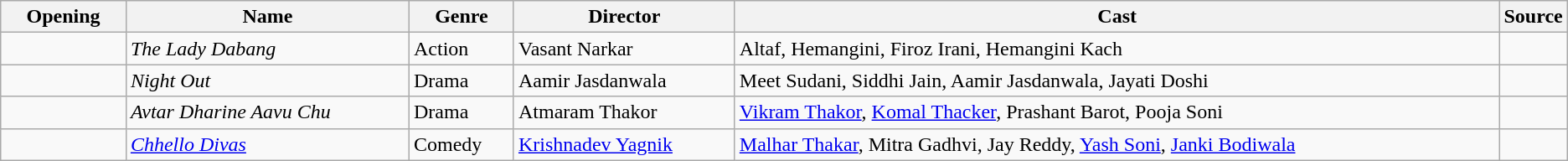<table class="wikitable sortable">
<tr>
<th style="width:8%;">Opening</th>
<th>Name</th>
<th>Genre</th>
<th>Director</th>
<th>Cast</th>
<th style="width:2%;">Source</th>
</tr>
<tr>
<td></td>
<td><em>The Lady Dabang</em></td>
<td>Action</td>
<td>Vasant Narkar</td>
<td>Altaf, Hemangini, Firoz Irani, Hemangini Kach</td>
<td></td>
</tr>
<tr>
<td></td>
<td><em>Night Out</em></td>
<td>Drama</td>
<td>Aamir Jasdanwala</td>
<td>Meet Sudani, Siddhi Jain, Aamir Jasdanwala, Jayati Doshi</td>
<td></td>
</tr>
<tr>
<td></td>
<td><em>Avtar Dharine Aavu Chu</em></td>
<td>Drama</td>
<td>Atmaram Thakor</td>
<td><a href='#'>Vikram Thakor</a>, <a href='#'>Komal Thacker</a>, Prashant Barot, Pooja Soni</td>
<td></td>
</tr>
<tr>
<td></td>
<td><em><a href='#'>Chhello Divas</a></em></td>
<td>Comedy</td>
<td><a href='#'>Krishnadev Yagnik</a></td>
<td><a href='#'>Malhar Thakar</a>, Mitra Gadhvi, Jay Reddy, <a href='#'>Yash Soni</a>, <a href='#'>Janki Bodiwala</a></td>
<td></td>
</tr>
</table>
